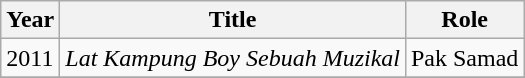<table class="wikitable">
<tr>
<th>Year</th>
<th>Title</th>
<th>Role</th>
</tr>
<tr>
<td>2011</td>
<td><em>Lat Kampung Boy Sebuah Muzikal</em></td>
<td>Pak Samad</td>
</tr>
<tr>
</tr>
</table>
